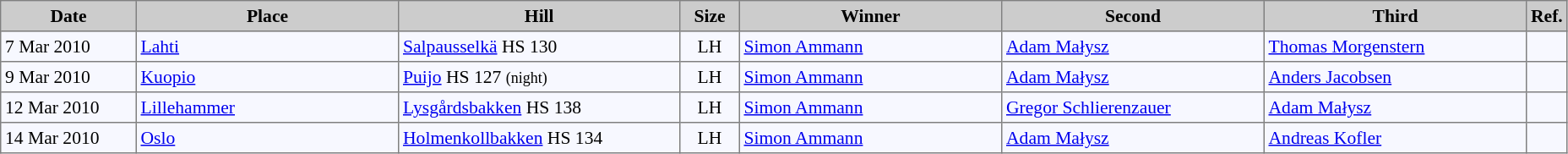<table cellpadding="3" cellspacing="0" border="1" style="background:#f7f8ff; font-size:90%; border:gray solid 1px; border-collapse:collapse;">
<tr style="background:#ccc; text-align:center;">
<th width="100">Date</th>
<th width="200">Place</th>
<th width="215">Hill</th>
<th width="40">Size</th>
<th width="200">Winner</th>
<th width="200">Second</th>
<th width="200">Third</th>
<th width="10">Ref.</th>
</tr>
<tr>
<td>7 Mar 2010</td>
<td> <a href='#'>Lahti</a></td>
<td><a href='#'>Salpausselkä</a> HS 130</td>
<td align=center>LH</td>
<td> <a href='#'>Simon Ammann</a></td>
<td> <a href='#'>Adam Małysz</a></td>
<td> <a href='#'>Thomas Morgenstern</a></td>
<td></td>
</tr>
<tr>
<td>9 Mar 2010</td>
<td> <a href='#'>Kuopio</a></td>
<td><a href='#'>Puijo</a> HS 127 <small>(night)</small></td>
<td align=center>LH</td>
<td> <a href='#'>Simon Ammann</a></td>
<td> <a href='#'>Adam Małysz</a></td>
<td> <a href='#'>Anders Jacobsen</a></td>
<td></td>
</tr>
<tr>
<td>12 Mar 2010</td>
<td> <a href='#'>Lillehammer</a></td>
<td><a href='#'>Lysgårdsbakken</a> HS 138</td>
<td align=center>LH</td>
<td> <a href='#'>Simon Ammann</a></td>
<td> <a href='#'>Gregor Schlierenzauer</a></td>
<td> <a href='#'>Adam Małysz</a></td>
<td></td>
</tr>
<tr>
<td>14 Mar 2010</td>
<td> <a href='#'>Oslo</a></td>
<td><a href='#'>Holmenkollbakken</a> HS 134</td>
<td align=center>LH</td>
<td> <a href='#'>Simon Ammann</a></td>
<td> <a href='#'>Adam Małysz</a></td>
<td> <a href='#'>Andreas Kofler</a></td>
<td></td>
</tr>
</table>
